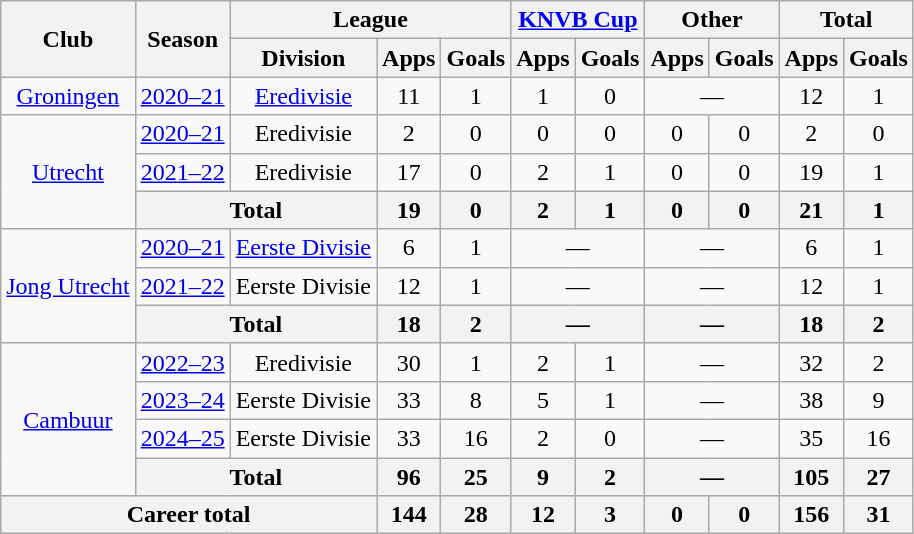<table class="wikitable" style="text-align:center">
<tr>
<th rowspan="2">Club</th>
<th rowspan="2">Season</th>
<th colspan="3">League</th>
<th colspan="2"><a href='#'>KNVB Cup</a></th>
<th colspan="2">Other</th>
<th colspan="2">Total</th>
</tr>
<tr>
<th>Division</th>
<th>Apps</th>
<th>Goals</th>
<th>Apps</th>
<th>Goals</th>
<th>Apps</th>
<th>Goals</th>
<th>Apps</th>
<th>Goals</th>
</tr>
<tr>
<td><a href='#'>Groningen</a></td>
<td><a href='#'>2020–21</a></td>
<td><a href='#'>Eredivisie</a></td>
<td>11</td>
<td>1</td>
<td>1</td>
<td>0</td>
<td colspan="2">—</td>
<td>12</td>
<td>1</td>
</tr>
<tr>
<td rowspan="3"><a href='#'>Utrecht</a></td>
<td><a href='#'>2020–21</a></td>
<td>Eredivisie</td>
<td>2</td>
<td>0</td>
<td>0</td>
<td>0</td>
<td>0</td>
<td>0</td>
<td>2</td>
<td>0</td>
</tr>
<tr>
<td><a href='#'>2021–22</a></td>
<td>Eredivisie</td>
<td>17</td>
<td>0</td>
<td>2</td>
<td>1</td>
<td>0</td>
<td>0</td>
<td>19</td>
<td>1</td>
</tr>
<tr>
<th colspan="2">Total</th>
<th>19</th>
<th>0</th>
<th>2</th>
<th>1</th>
<th>0</th>
<th>0</th>
<th>21</th>
<th>1</th>
</tr>
<tr>
<td rowspan="3"><a href='#'>Jong Utrecht</a></td>
<td><a href='#'>2020–21</a></td>
<td><a href='#'>Eerste Divisie</a></td>
<td>6</td>
<td>1</td>
<td colspan="2">—</td>
<td colspan="2">—</td>
<td>6</td>
<td>1</td>
</tr>
<tr>
<td><a href='#'>2021–22</a></td>
<td>Eerste Divisie</td>
<td>12</td>
<td>1</td>
<td colspan="2">—</td>
<td colspan="2">—</td>
<td>12</td>
<td>1</td>
</tr>
<tr>
<th colspan="2">Total</th>
<th>18</th>
<th>2</th>
<th colspan="2">—</th>
<th colspan="2">—</th>
<th>18</th>
<th>2</th>
</tr>
<tr>
<td rowspan="4"><a href='#'>Cambuur</a></td>
<td><a href='#'>2022–23</a></td>
<td>Eredivisie</td>
<td>30</td>
<td>1</td>
<td>2</td>
<td>1</td>
<td colspan="2">—</td>
<td>32</td>
<td>2</td>
</tr>
<tr>
<td><a href='#'>2023–24</a></td>
<td>Eerste Divisie</td>
<td>33</td>
<td>8</td>
<td>5</td>
<td>1</td>
<td colspan="2">—</td>
<td>38</td>
<td>9</td>
</tr>
<tr>
<td><a href='#'>2024–25</a></td>
<td>Eerste Divisie</td>
<td>33</td>
<td>16</td>
<td>2</td>
<td>0</td>
<td colspan="2">—</td>
<td>35</td>
<td>16</td>
</tr>
<tr>
<th colspan="2">Total</th>
<th>96</th>
<th>25</th>
<th>9</th>
<th>2</th>
<th colspan="2">—</th>
<th>105</th>
<th>27</th>
</tr>
<tr>
<th colspan="3">Career total</th>
<th>144</th>
<th>28</th>
<th>12</th>
<th>3</th>
<th>0</th>
<th>0</th>
<th>156</th>
<th>31</th>
</tr>
</table>
